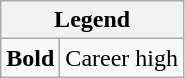<table class="wikitable mw-collapsible">
<tr>
<th colspan="2">Legend</th>
</tr>
<tr>
<td><strong>Bold</strong></td>
<td>Career high</td>
</tr>
</table>
